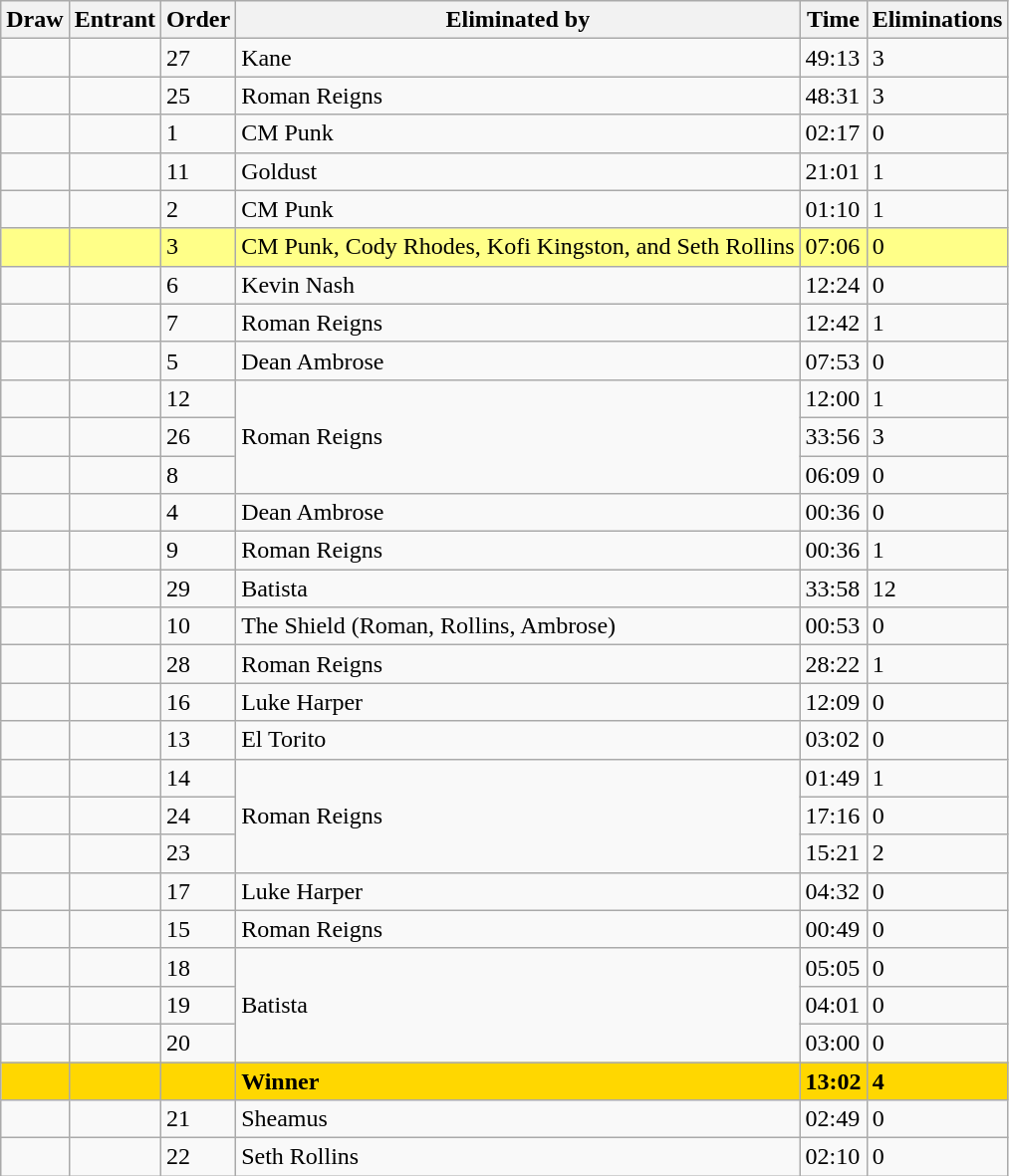<table class="wikitable sortable">
<tr>
<th>Draw</th>
<th>Entrant</th>
<th>Order</th>
<th>Eliminated by</th>
<th>Time</th>
<th>Eliminations</th>
</tr>
<tr>
<td></td>
<td></td>
<td>27</td>
<td>Kane</td>
<td>49:13</td>
<td>3</td>
</tr>
<tr>
<td></td>
<td></td>
<td>25</td>
<td>Roman Reigns</td>
<td>48:31</td>
<td>3</td>
</tr>
<tr>
<td></td>
<td></td>
<td>1</td>
<td>CM Punk</td>
<td>02:17</td>
<td>0</td>
</tr>
<tr>
<td></td>
<td></td>
<td>11</td>
<td>Goldust</td>
<td>21:01</td>
<td>1</td>
</tr>
<tr>
<td></td>
<td></td>
<td>2</td>
<td>CM Punk</td>
<td>01:10</td>
<td>1</td>
</tr>
<tr style="background: #FF8;">
<td></td>
<td></td>
<td>3</td>
<td>CM Punk, Cody Rhodes, Kofi Kingston, and Seth Rollins</td>
<td>07:06</td>
<td>0</td>
</tr>
<tr>
<td></td>
<td></td>
<td 6>6</td>
<td>Kevin Nash</td>
<td>12:24</td>
<td>0</td>
</tr>
<tr>
<td></td>
<td></td>
<td>7</td>
<td>Roman Reigns</td>
<td>12:42</td>
<td>1</td>
</tr>
<tr>
<td></td>
<td></td>
<td>5</td>
<td>Dean Ambrose</td>
<td>07:53</td>
<td>0</td>
</tr>
<tr>
<td></td>
<td></td>
<td>12</td>
<td rowspan="3">Roman Reigns</td>
<td>12:00</td>
<td>1</td>
</tr>
<tr>
<td></td>
<td></td>
<td>26</td>
<td>33:56</td>
<td>3</td>
</tr>
<tr>
<td></td>
<td></td>
<td>8</td>
<td>06:09</td>
<td>0</td>
</tr>
<tr>
<td></td>
<td></td>
<td>4</td>
<td>Dean Ambrose</td>
<td>00:36</td>
<td>0</td>
</tr>
<tr>
<td></td>
<td></td>
<td>9</td>
<td>Roman Reigns</td>
<td>00:36</td>
<td>1</td>
</tr>
<tr>
<td></td>
<td></td>
<td>29</td>
<td>Batista</td>
<td>33:58</td>
<td>12</td>
</tr>
<tr>
<td></td>
<td></td>
<td>10</td>
<td>The Shield (Roman, Rollins, Ambrose)</td>
<td>00:53</td>
<td>0</td>
</tr>
<tr>
<td></td>
<td></td>
<td>28</td>
<td>Roman Reigns</td>
<td>28:22</td>
<td>1</td>
</tr>
<tr>
<td></td>
<td></td>
<td>16</td>
<td>Luke Harper</td>
<td>12:09</td>
<td>0</td>
</tr>
<tr>
<td></td>
<td></td>
<td>13</td>
<td>El Torito</td>
<td>03:02</td>
<td>0</td>
</tr>
<tr>
<td></td>
<td></td>
<td>14</td>
<td rowspan="3">Roman Reigns</td>
<td>01:49</td>
<td>1</td>
</tr>
<tr>
<td></td>
<td></td>
<td>24</td>
<td>17:16</td>
<td>0</td>
</tr>
<tr>
<td></td>
<td></td>
<td>23</td>
<td>15:21</td>
<td>2</td>
</tr>
<tr>
<td></td>
<td></td>
<td>17</td>
<td>Luke Harper</td>
<td>04:32</td>
<td>0</td>
</tr>
<tr>
<td></td>
<td></td>
<td>15</td>
<td>Roman Reigns</td>
<td>00:49</td>
<td>0</td>
</tr>
<tr>
<td></td>
<td></td>
<td>18</td>
<td rowspan="3">Batista</td>
<td>05:05</td>
<td>0</td>
</tr>
<tr>
<td></td>
<td></td>
<td>19</td>
<td>04:01</td>
<td>0</td>
</tr>
<tr>
<td></td>
<td></td>
<td>20</td>
<td>03:00</td>
<td>0</td>
</tr>
<tr style="background:gold">
<td></td>
<td><strong></strong></td>
<td></td>
<td><strong>Winner</strong></td>
<td><strong>13:02</strong></td>
<td><strong>4</strong></td>
</tr>
<tr>
<td></td>
<td></td>
<td>21</td>
<td>Sheamus</td>
<td>02:49</td>
<td>0</td>
</tr>
<tr>
<td></td>
<td></td>
<td>22</td>
<td>Seth Rollins</td>
<td>02:10</td>
<td>0</td>
</tr>
</table>
